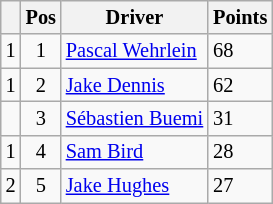<table class="wikitable" style="font-size: 85%;">
<tr>
<th></th>
<th>Pos</th>
<th>Driver</th>
<th>Points</th>
</tr>
<tr>
<td align="left"> 1</td>
<td align="center">1</td>
<td> <a href='#'>Pascal Wehrlein</a></td>
<td align="left">68</td>
</tr>
<tr>
<td align="left"> 1</td>
<td align="center">2</td>
<td> <a href='#'>Jake Dennis</a></td>
<td align="left">62</td>
</tr>
<tr>
<td align="left"></td>
<td align="center">3</td>
<td> <a href='#'>Sébastien Buemi</a></td>
<td align="left">31</td>
</tr>
<tr>
<td align="left"> 1</td>
<td align="center">4</td>
<td> <a href='#'>Sam Bird</a></td>
<td align="left">28</td>
</tr>
<tr>
<td align="left"> 2</td>
<td align="center">5</td>
<td> <a href='#'>Jake Hughes</a></td>
<td align="left">27</td>
</tr>
</table>
